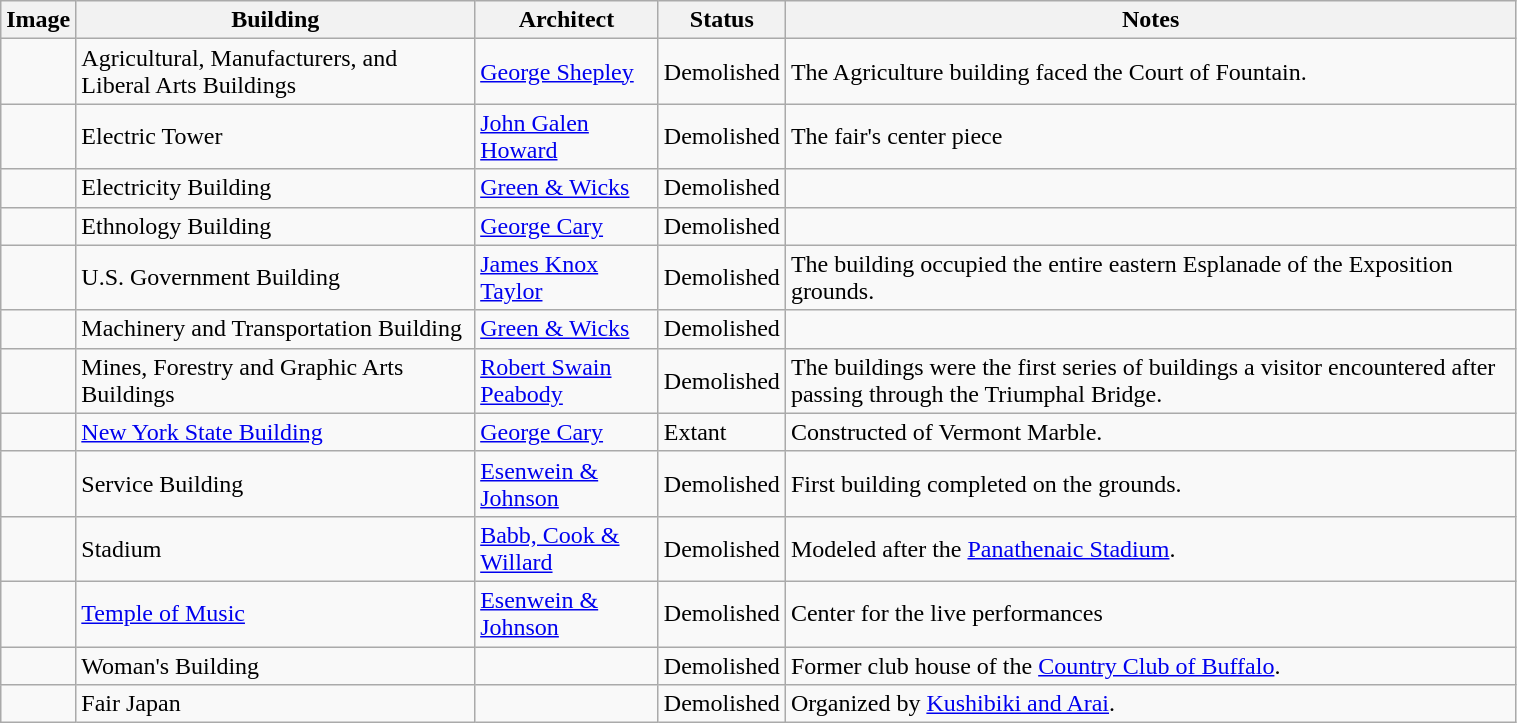<table class="wikitable sortable" style="width: 80%">
<tr>
<th class="unsortable">Image</th>
<th>Building</th>
<th>Architect</th>
<th>Status</th>
<th>Notes</th>
</tr>
<tr>
<td></td>
<td>Agricultural, Manufacturers, and Liberal Arts Buildings</td>
<td><a href='#'>George Shepley</a></td>
<td>Demolished</td>
<td>The Agriculture building faced the Court of Fountain.</td>
</tr>
<tr>
<td></td>
<td>Electric Tower</td>
<td><a href='#'>John Galen Howard</a></td>
<td>Demolished</td>
<td>The fair's center piece</td>
</tr>
<tr>
<td></td>
<td>Electricity Building</td>
<td><a href='#'>Green & Wicks</a></td>
<td>Demolished</td>
<td></td>
</tr>
<tr>
<td></td>
<td>Ethnology Building</td>
<td><a href='#'>George Cary</a></td>
<td>Demolished</td>
<td></td>
</tr>
<tr>
<td></td>
<td>U.S. Government Building</td>
<td><a href='#'>James Knox Taylor</a></td>
<td>Demolished</td>
<td>The building occupied the entire eastern Esplanade of the Exposition grounds.</td>
</tr>
<tr>
<td></td>
<td>Machinery and Transportation Building</td>
<td><a href='#'>Green & Wicks</a></td>
<td>Demolished</td>
<td></td>
</tr>
<tr>
<td></td>
<td>Mines, Forestry and Graphic Arts Buildings</td>
<td><a href='#'>Robert Swain Peabody</a></td>
<td>Demolished</td>
<td>The buildings were the first series of buildings a visitor encountered after passing through the Triumphal Bridge.</td>
</tr>
<tr>
<td></td>
<td><a href='#'>New York State Building</a></td>
<td><a href='#'>George Cary</a></td>
<td>Extant</td>
<td>Constructed of Vermont Marble.</td>
</tr>
<tr>
<td></td>
<td>Service Building</td>
<td><a href='#'>Esenwein & Johnson</a></td>
<td>Demolished</td>
<td>First building completed on the grounds.</td>
</tr>
<tr>
<td></td>
<td>Stadium</td>
<td><a href='#'>Babb, Cook & Willard</a></td>
<td>Demolished</td>
<td>Modeled after the <a href='#'>Panathenaic Stadium</a>.<br></td>
</tr>
<tr>
<td></td>
<td><a href='#'>Temple of Music</a></td>
<td><a href='#'>Esenwein & Johnson</a></td>
<td>Demolished</td>
<td>Center for the live performances</td>
</tr>
<tr>
<td></td>
<td>Woman's Building</td>
<td></td>
<td>Demolished</td>
<td>Former club house of the <a href='#'>Country Club of Buffalo</a>.</td>
</tr>
<tr>
<td></td>
<td>Fair Japan</td>
<td></td>
<td>Demolished</td>
<td>Organized by <a href='#'>Kushibiki and Arai</a>.</td>
</tr>
</table>
